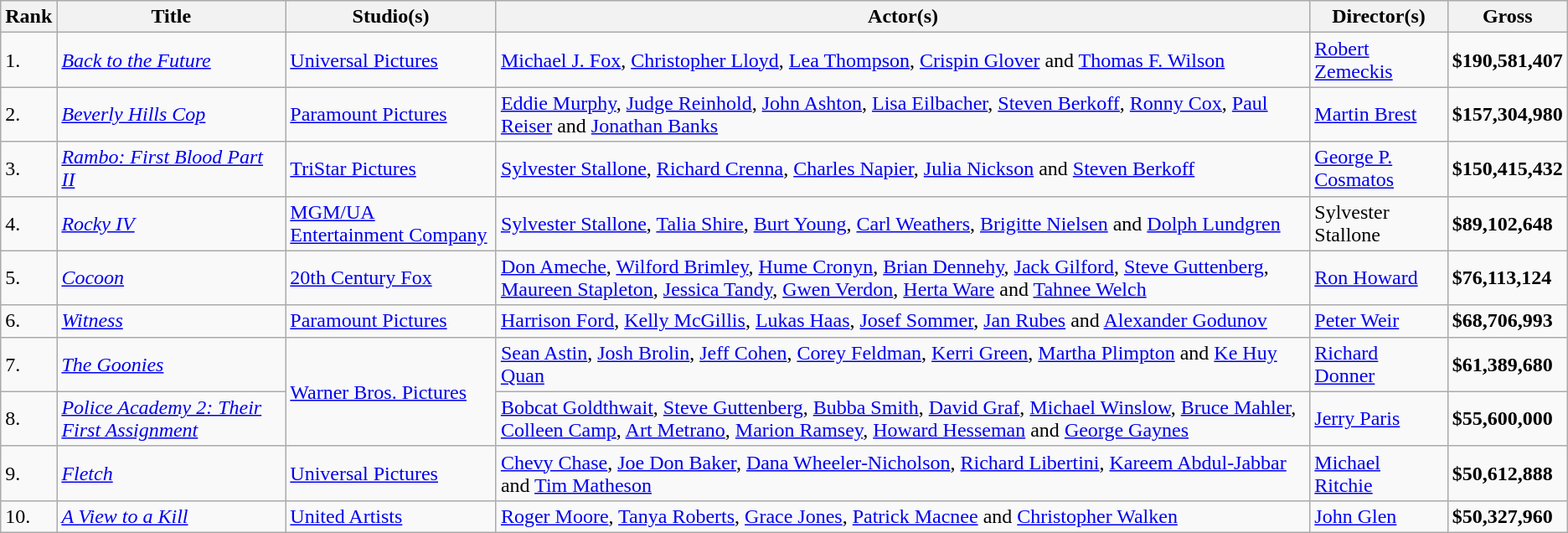<table class="wikitable sortable">
<tr>
<th>Rank</th>
<th>Title</th>
<th>Studio(s)</th>
<th>Actor(s)</th>
<th>Director(s)</th>
<th>Gross</th>
</tr>
<tr>
<td>1.</td>
<td><em><a href='#'>Back to the Future</a></em></td>
<td><a href='#'>Universal Pictures</a></td>
<td><a href='#'>Michael J. Fox</a>, <a href='#'>Christopher Lloyd</a>, <a href='#'>Lea Thompson</a>, <a href='#'>Crispin Glover</a> and <a href='#'>Thomas F. Wilson</a></td>
<td><a href='#'>Robert Zemeckis</a></td>
<td><strong>$190,581,407</strong></td>
</tr>
<tr>
<td>2.</td>
<td><em><a href='#'>Beverly Hills Cop</a></em></td>
<td><a href='#'>Paramount Pictures</a></td>
<td><a href='#'>Eddie Murphy</a>, <a href='#'>Judge Reinhold</a>, <a href='#'>John Ashton</a>, <a href='#'>Lisa Eilbacher</a>, <a href='#'>Steven Berkoff</a>, <a href='#'>Ronny Cox</a>, <a href='#'>Paul Reiser</a> and <a href='#'>Jonathan Banks</a></td>
<td><a href='#'>Martin Brest</a></td>
<td><strong>$157,304,980</strong></td>
</tr>
<tr>
<td>3.</td>
<td><em><a href='#'>Rambo: First Blood Part II</a></em></td>
<td><a href='#'>TriStar Pictures</a></td>
<td><a href='#'>Sylvester Stallone</a>, <a href='#'>Richard Crenna</a>, <a href='#'>Charles Napier</a>, <a href='#'>Julia Nickson</a> and <a href='#'>Steven Berkoff</a></td>
<td><a href='#'>George P. Cosmatos</a></td>
<td><strong>$150,415,432</strong></td>
</tr>
<tr>
<td>4.</td>
<td><em><a href='#'>Rocky IV</a></em></td>
<td><a href='#'>MGM/UA Entertainment Company</a></td>
<td><a href='#'>Sylvester Stallone</a>, <a href='#'>Talia Shire</a>, <a href='#'>Burt Young</a>, <a href='#'>Carl Weathers</a>, <a href='#'>Brigitte Nielsen</a> and <a href='#'>Dolph Lundgren</a></td>
<td>Sylvester Stallone</td>
<td><strong>$89,102,648</strong></td>
</tr>
<tr>
<td>5.</td>
<td><em><a href='#'>Cocoon</a></em></td>
<td><a href='#'>20th Century Fox</a></td>
<td><a href='#'>Don Ameche</a>, <a href='#'>Wilford Brimley</a>, <a href='#'>Hume Cronyn</a>, <a href='#'>Brian Dennehy</a>, <a href='#'>Jack Gilford</a>, <a href='#'>Steve Guttenberg</a>, <a href='#'>Maureen Stapleton</a>, <a href='#'>Jessica Tandy</a>, <a href='#'>Gwen Verdon</a>, <a href='#'>Herta Ware</a> and <a href='#'>Tahnee Welch</a></td>
<td><a href='#'>Ron Howard</a></td>
<td><strong>$76,113,124</strong></td>
</tr>
<tr>
<td>6.</td>
<td><em><a href='#'>Witness</a></em></td>
<td><a href='#'>Paramount Pictures</a></td>
<td><a href='#'>Harrison Ford</a>, <a href='#'>Kelly McGillis</a>, <a href='#'>Lukas Haas</a>, <a href='#'>Josef Sommer</a>, <a href='#'>Jan Rubes</a> and <a href='#'>Alexander Godunov</a></td>
<td><a href='#'>Peter Weir</a></td>
<td><strong>$68,706,993</strong></td>
</tr>
<tr>
<td>7.</td>
<td><em><a href='#'>The Goonies</a></em></td>
<td rowspan="2"><a href='#'>Warner Bros. Pictures</a></td>
<td><a href='#'>Sean Astin</a>, <a href='#'>Josh Brolin</a>, <a href='#'>Jeff Cohen</a>, <a href='#'>Corey Feldman</a>, <a href='#'>Kerri Green</a>, <a href='#'>Martha Plimpton</a> and <a href='#'>Ke Huy Quan</a></td>
<td><a href='#'>Richard Donner</a></td>
<td><strong>$61,389,680</strong></td>
</tr>
<tr>
<td>8.</td>
<td><em><a href='#'>Police Academy 2: Their First Assignment</a></em></td>
<td><a href='#'>Bobcat Goldthwait</a>, <a href='#'>Steve Guttenberg</a>, <a href='#'>Bubba Smith</a>, <a href='#'>David Graf</a>, <a href='#'>Michael Winslow</a>, <a href='#'>Bruce Mahler</a>, <a href='#'>Colleen Camp</a>, <a href='#'>Art Metrano</a>, <a href='#'>Marion Ramsey</a>, <a href='#'>Howard Hesseman</a> and <a href='#'>George Gaynes</a></td>
<td><a href='#'>Jerry Paris</a></td>
<td><strong>$55,600,000</strong></td>
</tr>
<tr>
<td>9.</td>
<td><em><a href='#'>Fletch</a></em></td>
<td><a href='#'>Universal Pictures</a></td>
<td><a href='#'>Chevy Chase</a>, <a href='#'>Joe Don Baker</a>, <a href='#'>Dana Wheeler-Nicholson</a>, <a href='#'>Richard Libertini</a>, <a href='#'>Kareem Abdul-Jabbar</a> and <a href='#'>Tim Matheson</a></td>
<td><a href='#'>Michael Ritchie</a></td>
<td><strong>$50,612,888</strong></td>
</tr>
<tr>
<td>10.</td>
<td><em><a href='#'>A View to a Kill</a></em></td>
<td><a href='#'>United Artists</a></td>
<td><a href='#'>Roger Moore</a>, <a href='#'>Tanya Roberts</a>, <a href='#'>Grace Jones</a>, <a href='#'>Patrick Macnee</a> and <a href='#'>Christopher Walken</a></td>
<td><a href='#'>John Glen</a></td>
<td><strong>$50,327,960</strong></td>
</tr>
</table>
